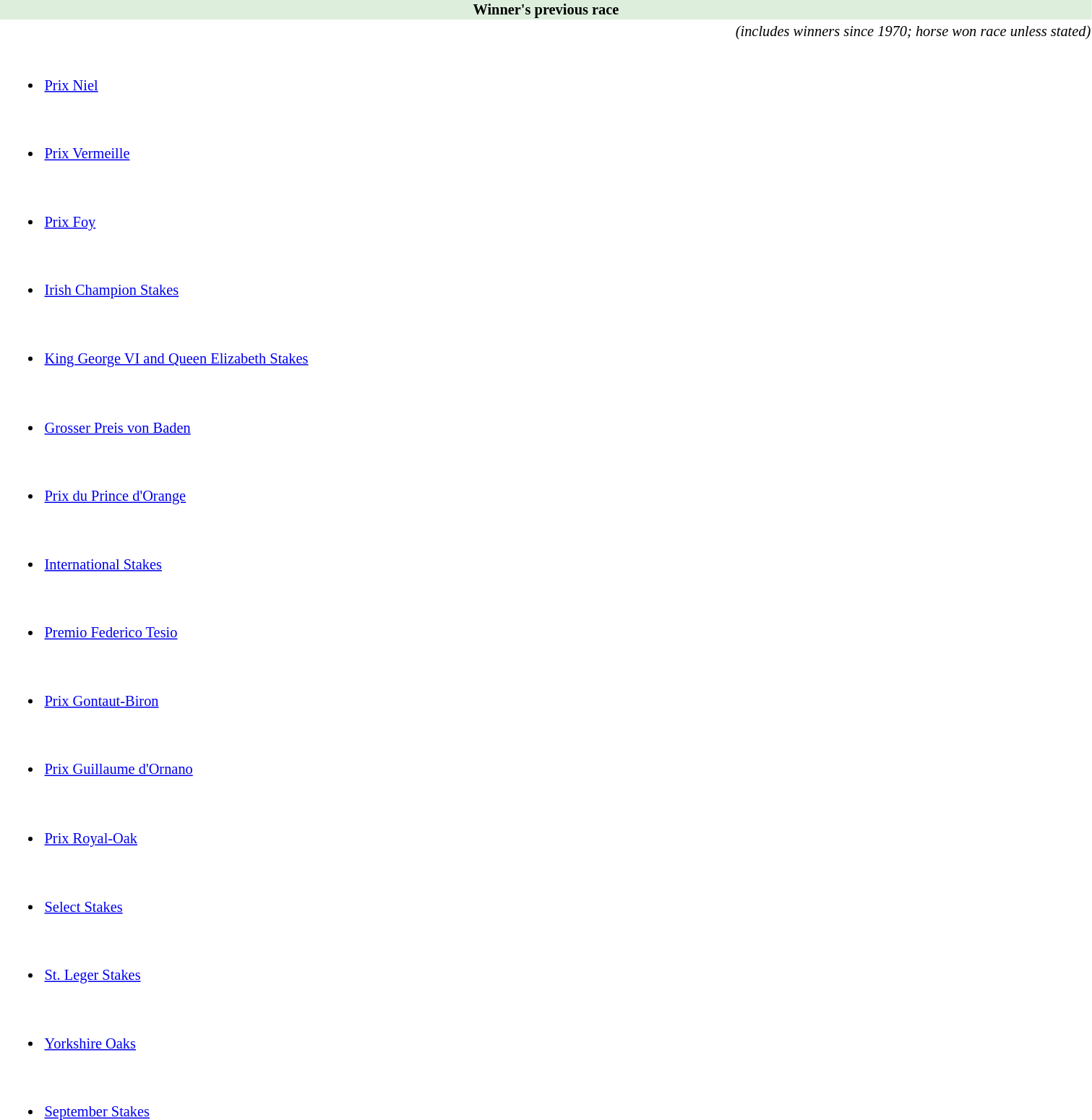<table class="collapsible collapsed" width="80%" style="font-size:85%">
<tr bgcolor=#ddeedd>
<th>Winner's previous race</th>
</tr>
<tr>
<td align=right><em>(includes winners since 1970; horse won race unless stated)</em></td>
</tr>
<tr>
<td><br><ul><li><a href='#'>Prix Niel</a></li></ul></td>
</tr>
<tr>
<td><br><ul><li><a href='#'>Prix Vermeille</a></li></ul></td>
</tr>
<tr>
<td><br><ul><li><a href='#'>Prix Foy</a></li></ul></td>
</tr>
<tr>
<td><br><ul><li><a href='#'>Irish Champion Stakes</a></li></ul></td>
</tr>
<tr>
<td><br><ul><li><a href='#'>King George VI and Queen Elizabeth Stakes</a></li></ul></td>
</tr>
<tr>
<td><br><ul><li><a href='#'>Grosser Preis von Baden</a></li></ul></td>
</tr>
<tr>
<td><br><ul><li><a href='#'>Prix du Prince d'Orange</a></li></ul></td>
</tr>
<tr>
<td><br><ul><li><a href='#'>International Stakes</a></li></ul></td>
</tr>
<tr>
<td><br><ul><li><a href='#'>Premio Federico Tesio</a></li></ul></td>
</tr>
<tr>
<td><br><ul><li><a href='#'>Prix Gontaut-Biron</a></li></ul></td>
</tr>
<tr>
<td><br><ul><li><a href='#'>Prix Guillaume d'Ornano</a></li></ul></td>
</tr>
<tr>
<td><br><ul><li><a href='#'>Prix Royal-Oak</a></li></ul></td>
</tr>
<tr>
<td><br><ul><li><a href='#'>Select Stakes</a></li></ul></td>
</tr>
<tr>
<td><br><ul><li><a href='#'>St. Leger Stakes</a></li></ul></td>
</tr>
<tr>
<td><br><ul><li><a href='#'>Yorkshire Oaks</a></li></ul></td>
</tr>
<tr>
<td><br><ul><li><a href='#'>September Stakes</a></li></ul></td>
</tr>
</table>
